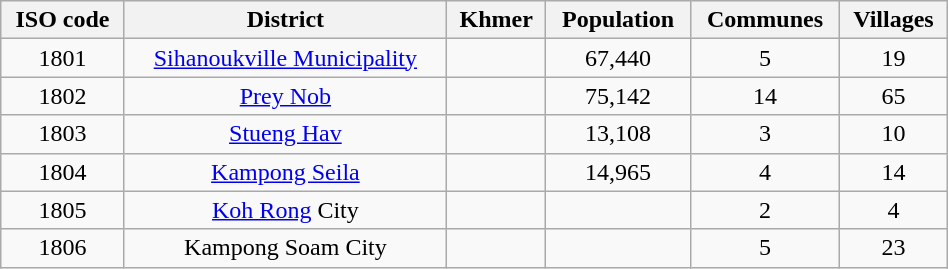<table class="wikitable" style="text-align:center; width:50%; margin: 1em auto">
<tr>
<th>ISO code</th>
<th>District</th>
<th>Khmer</th>
<th>Population</th>
<th>Communes</th>
<th>Villages</th>
</tr>
<tr>
<td>1801</td>
<td><a href='#'>Sihanoukville Municipality</a><br></td>
<td> </td>
<td>67,440</td>
<td>5</td>
<td>19</td>
</tr>
<tr>
<td>1802</td>
<td><a href='#'>Prey Nob</a></td>
<td></td>
<td>75,142</td>
<td>14</td>
<td>65</td>
</tr>
<tr>
<td>1803</td>
<td><a href='#'>Stueng Hav</a></td>
<td></td>
<td>13,108</td>
<td>3</td>
<td>10</td>
</tr>
<tr>
<td>1804</td>
<td><a href='#'>Kampong Seila</a></td>
<td></td>
<td>14,965</td>
<td>4</td>
<td>14</td>
</tr>
<tr>
<td>1805</td>
<td><a href='#'>Koh Rong</a> City</td>
<td></td>
<td></td>
<td>2</td>
<td>4</td>
</tr>
<tr>
<td>1806</td>
<td>Kampong Soam City</td>
<td></td>
<td></td>
<td>5</td>
<td>23</td>
</tr>
</table>
